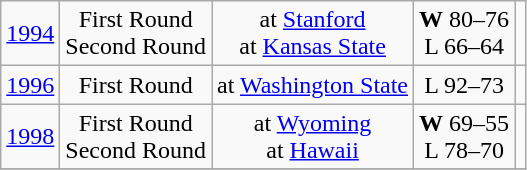<table class="wikitable">
<tr style="text-align:center">
<td><a href='#'>1994</a></td>
<td>First Round<br>Second Round</td>
<td>at <a href='#'>Stanford</a><br> at <a href='#'>Kansas State</a></td>
<td><strong>W</strong> 80–76<br>L 66–64</td>
<td></td>
</tr>
<tr style="text-align:center">
<td><a href='#'>1996</a></td>
<td>First Round</td>
<td>at <a href='#'>Washington State</a></td>
<td>L 92–73</td>
<td></td>
</tr>
<tr style="text-align:center">
<td><a href='#'>1998</a></td>
<td>First Round<br>Second Round</td>
<td>at <a href='#'>Wyoming</a><br>at <a href='#'>Hawaii</a></td>
<td><strong>W</strong> 69–55<br>L 78–70</td>
<td></td>
</tr>
<tr>
</tr>
</table>
